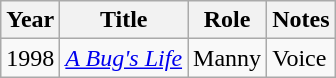<table class="wikitable sortable">
<tr>
<th>Year</th>
<th>Title</th>
<th>Role</th>
<th>Notes</th>
</tr>
<tr>
<td>1998</td>
<td><em><a href='#'>A Bug's Life</a></em></td>
<td>Manny</td>
<td>Voice</td>
</tr>
</table>
